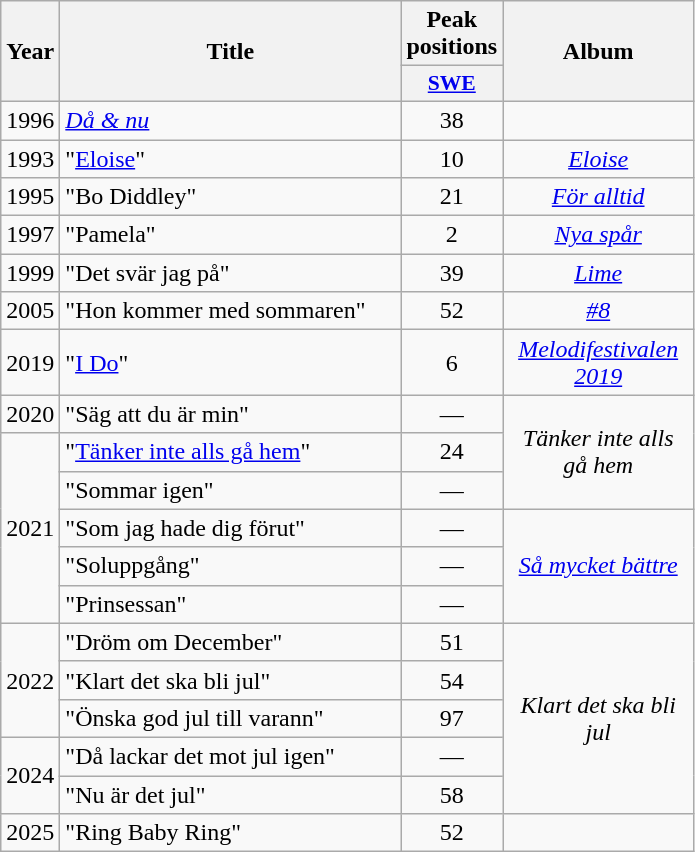<table class="wikitable">
<tr>
<th scope="col" rowspan="2" width="10">Year</th>
<th scope="col" rowspan="2" width="220">Title</th>
<th scope="col" colspan="1" width="20">Peak positions</th>
<th scope="col" rowspan="2" width="120">Album</th>
</tr>
<tr>
<th scope="col" style="width:3em;font-size:90%;"><a href='#'>SWE</a><br></th>
</tr>
<tr>
<td style="text-align:center;">1996</td>
<td><em><a href='#'>Då & nu</a></em></td>
<td style="text-align:center;">38</td>
</tr>
<tr>
<td style="text-align:center;">1993</td>
<td>"<a href='#'>Eloise</a>"</td>
<td style="text-align:center;">10</td>
<td style="text-align:center;"><em><a href='#'>Eloise</a></em></td>
</tr>
<tr>
<td style="text-align:center;">1995</td>
<td>"Bo Diddley"</td>
<td style="text-align:center;">21</td>
<td style="text-align:center;"><em><a href='#'>För alltid</a></em></td>
</tr>
<tr>
<td style="text-align:center;">1997</td>
<td>"Pamela"</td>
<td style="text-align:center;">2</td>
<td style="text-align:center;"><em><a href='#'>Nya spår</a></em></td>
</tr>
<tr>
<td style="text-align:center;">1999</td>
<td>"Det svär jag på"</td>
<td style="text-align:center;">39</td>
<td style="text-align:center;"><em><a href='#'>Lime</a></em></td>
</tr>
<tr>
<td style="text-align:center;">2005</td>
<td>"Hon kommer med sommaren"</td>
<td style="text-align:center;">52</td>
<td style="text-align:center;"><em><a href='#'>#8</a></em></td>
</tr>
<tr>
<td style="text-align:center;">2019</td>
<td>"<a href='#'>I Do</a>"</td>
<td style="text-align:center;">6</td>
<td style="text-align:center;"><em><a href='#'>Melodifestivalen 2019</a></em></td>
</tr>
<tr>
<td style="text-align:center;">2020</td>
<td>"Säg att du är min"</td>
<td style="text-align:center;">—</td>
<td style="text-align:center;" rowspan="3"><em>Tänker inte alls gå hem</em></td>
</tr>
<tr>
<td style="text-align:center;" rowspan="5">2021</td>
<td>"<a href='#'>Tänker inte alls gå hem</a>"</td>
<td style="text-align:center;">24</td>
</tr>
<tr>
<td>"Sommar igen"</td>
<td style="text-align:center;">—</td>
</tr>
<tr>
<td>"Som jag hade dig förut"</td>
<td style="text-align:center;">—</td>
<td style="text-align:center;" rowspan="3"><em><a href='#'>Så mycket bättre</a></em></td>
</tr>
<tr>
<td>"Soluppgång"</td>
<td style="text-align:center;">—</td>
</tr>
<tr>
<td>"Prinsessan"</td>
<td style="text-align:center;">—</td>
</tr>
<tr>
<td style="text-align:center;" rowspan="3">2022</td>
<td>"Dröm om December"</td>
<td style="text-align:center;">51</td>
<td style="text-align:center;" rowspan="5"><em>Klart det ska bli jul</em></td>
</tr>
<tr>
<td>"Klart det ska bli jul"</td>
<td style="text-align:center;">54</td>
</tr>
<tr>
<td>"Önska god jul till varann"</td>
<td style="text-align:center;">97</td>
</tr>
<tr>
<td style="text-align:center;" rowspan="2">2024</td>
<td>"Då lackar det mot jul igen"</td>
<td style="text-align:center;">—</td>
</tr>
<tr>
<td>"Nu är det jul"</td>
<td style="text-align:center;">58<br></td>
</tr>
<tr>
<td style="text-align:center;">2025</td>
<td>"Ring Baby Ring"</td>
<td style="text-align:center;">52<br></td>
<td></td>
</tr>
</table>
